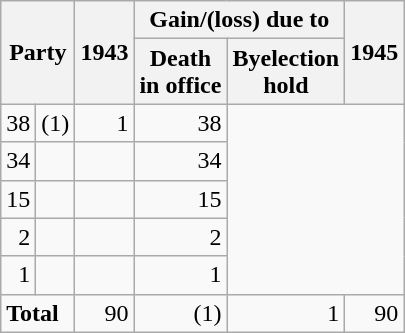<table class="wikitable" style="text-align:right">
<tr>
<th rowspan="2" colspan="2">Party</th>
<th rowspan="2">1943</th>
<th colspan="2">Gain/(loss) due to</th>
<th rowspan="2">1945</th>
</tr>
<tr>
<th>Death<br>in office</th>
<th>Byelection<br>hold</th>
</tr>
<tr>
<td>38</td>
<td>(1)</td>
<td>1</td>
<td>38</td>
</tr>
<tr>
<td>34</td>
<td></td>
<td></td>
<td>34</td>
</tr>
<tr>
<td>15</td>
<td></td>
<td></td>
<td>15</td>
</tr>
<tr>
<td>2</td>
<td></td>
<td></td>
<td>2</td>
</tr>
<tr>
<td>1</td>
<td></td>
<td></td>
<td>1</td>
</tr>
<tr>
<td colspan="2" style="text-align:left;"><strong>Total</strong></td>
<td>90</td>
<td>(1)</td>
<td>1</td>
<td>90</td>
</tr>
</table>
